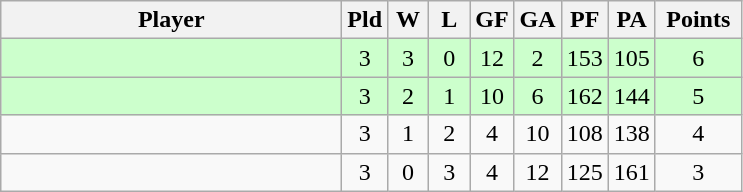<table class=wikitable style="text-align:center">
<tr>
<th width=220>Player</th>
<th width=20>Pld</th>
<th width=20>W</th>
<th width=20>L</th>
<th width=20>GF</th>
<th width=20>GA</th>
<th width=20>PF</th>
<th width=20>PA</th>
<th width=50>Points</th>
</tr>
<tr bgcolor="#ccffcc">
<td align=left></td>
<td>3</td>
<td>3</td>
<td>0</td>
<td>12</td>
<td>2</td>
<td>153</td>
<td>105</td>
<td>6</td>
</tr>
<tr bgcolor="#ccffcc">
<td align=left></td>
<td>3</td>
<td>2</td>
<td>1</td>
<td>10</td>
<td>6</td>
<td>162</td>
<td>144</td>
<td>5</td>
</tr>
<tr>
<td align=left></td>
<td>3</td>
<td>1</td>
<td>2</td>
<td>4</td>
<td>10</td>
<td>108</td>
<td>138</td>
<td>4</td>
</tr>
<tr>
<td align=left></td>
<td>3</td>
<td>0</td>
<td>3</td>
<td>4</td>
<td>12</td>
<td>125</td>
<td>161</td>
<td>3</td>
</tr>
</table>
